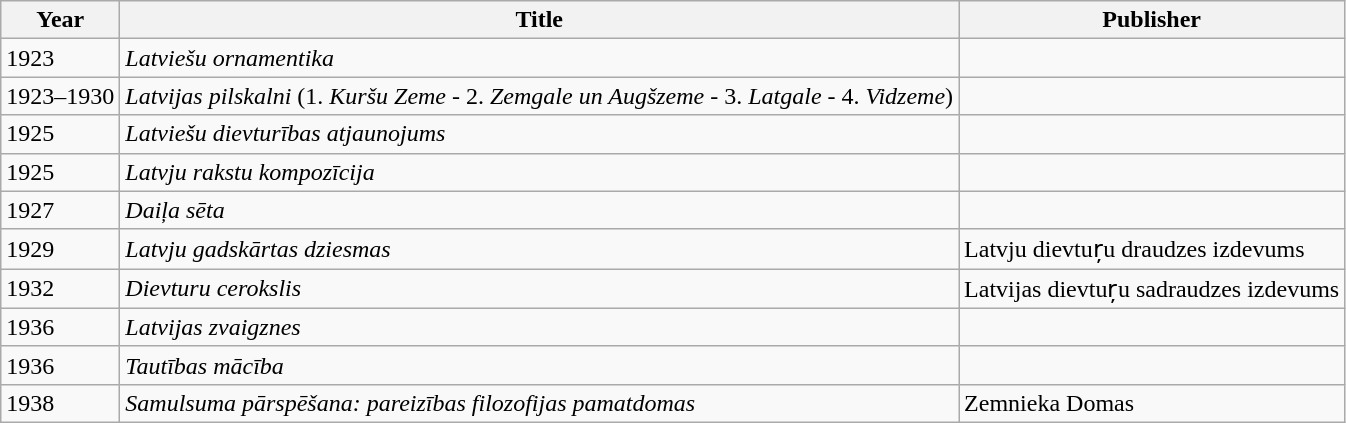<table class="wikitable sortable">
<tr>
<th>Year</th>
<th>Title</th>
<th>Publisher</th>
</tr>
<tr>
<td>1923</td>
<td><em>Latviešu ornamentika</em></td>
<td></td>
</tr>
<tr>
<td>1923–1930</td>
<td><em>Latvijas pilskalni</em> (1. <em>Kuršu Zeme</em> - 2. <em>Zemgale un Augšzeme</em> - 3. <em>Latgale</em> - 4. <em>Vidzeme</em>)</td>
<td></td>
</tr>
<tr>
<td>1925</td>
<td><em>Latviešu dievturības atjaunojums</em></td>
<td></td>
</tr>
<tr>
<td>1925</td>
<td><em>Latvju rakstu kompozīcija</em></td>
<td></td>
</tr>
<tr>
<td>1927</td>
<td><em>Daiļa sēta</em></td>
<td></td>
</tr>
<tr>
<td>1929</td>
<td><em>Latvju gadskārtas dziesmas</em></td>
<td>Latvju dievtur̦u draudzes izdevums</td>
</tr>
<tr>
<td>1932</td>
<td><em>Dievturu cerokslis</em></td>
<td>Latvijas dievtur̦u sadraudzes izdevums</td>
</tr>
<tr>
<td>1936</td>
<td><em>Latvijas zvaigznes</em></td>
<td></td>
</tr>
<tr>
<td>1936</td>
<td><em>Tautības mācība</em></td>
<td></td>
</tr>
<tr>
<td>1938</td>
<td><em>Samulsuma pārspēšana: pareizības filozofijas pamatdomas</em></td>
<td>Zemnieka Domas</td>
</tr>
</table>
